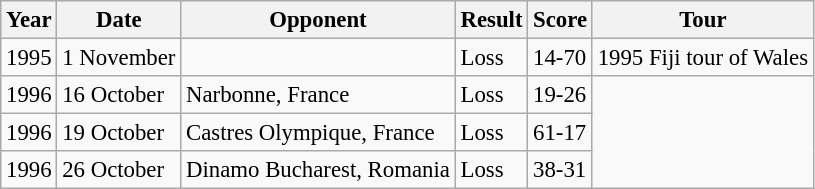<table class="wikitable" style="font-size: 95%;">
<tr>
<th>Year</th>
<th>Date</th>
<th>Opponent</th>
<th>Result</th>
<th>Score</th>
<th>Tour</th>
</tr>
<tr>
<td>1995</td>
<td>1 November</td>
<td></td>
<td>Loss</td>
<td>14-70</td>
<td>1995 Fiji tour of Wales</td>
</tr>
<tr>
<td>1996</td>
<td>16 October</td>
<td>Narbonne, France</td>
<td>Loss</td>
<td>19-26</td>
</tr>
<tr>
<td>1996</td>
<td>19 October</td>
<td>Castres Olympique, France</td>
<td>Loss</td>
<td>61-17</td>
</tr>
<tr>
<td>1996</td>
<td>26 October</td>
<td>Dinamo Bucharest, Romania</td>
<td>Loss</td>
<td>38-31</td>
</tr>
</table>
